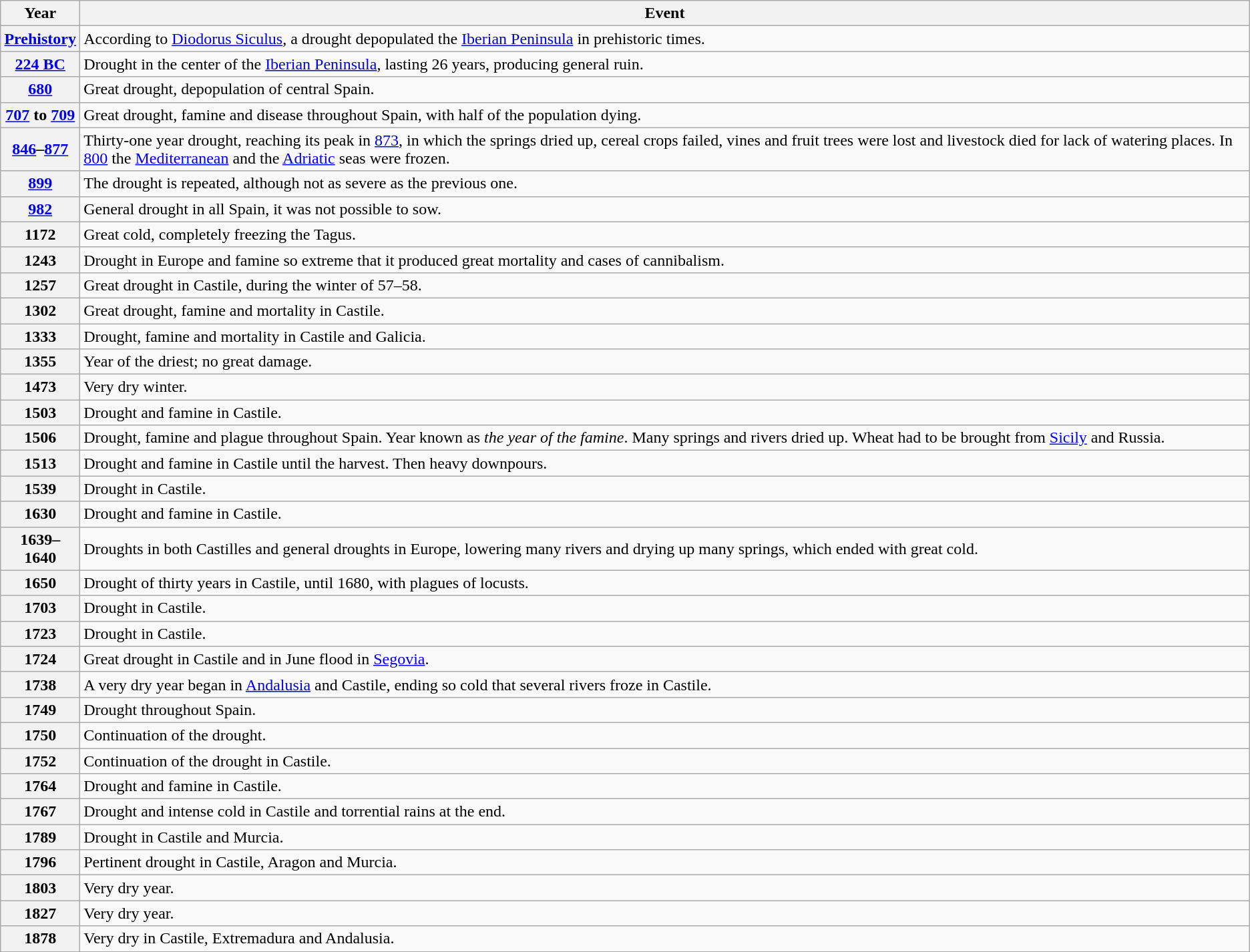<table class="wikitable">
<tr>
<th>Year</th>
<th>Event</th>
</tr>
<tr>
<th><a href='#'>Prehistory</a></th>
<td>According to <a href='#'>Diodorus Siculus</a>, a drought depopulated the <a href='#'>Iberian Peninsula</a> in prehistoric times.</td>
</tr>
<tr>
<th><a href='#'>224 BC</a></th>
<td>Drought in the center of the <a href='#'>Iberian Peninsula</a>, lasting 26 years, producing general ruin.</td>
</tr>
<tr>
<th><a href='#'>680</a></th>
<td>Great drought, depopulation of central Spain.</td>
</tr>
<tr>
<th><a href='#'>707</a> to <a href='#'>709</a></th>
<td>Great drought, famine and disease throughout Spain, with half of the population dying.</td>
</tr>
<tr>
<th><a href='#'>846</a>–<a href='#'>877</a></th>
<td>Thirty-one year drought, reaching its peak in <a href='#'>873</a>, in which the springs dried up, cereal crops failed, vines and fruit trees were lost and livestock died for lack of watering places. In <a href='#'>800</a> the <a href='#'>Mediterranean</a> and the <a href='#'>Adriatic</a> seas were frozen.</td>
</tr>
<tr>
<th><a href='#'>899</a></th>
<td>The drought is repeated, although not as severe as the previous one.</td>
</tr>
<tr>
<th><a href='#'>982</a></th>
<td>General drought in all Spain, it was not possible to sow.</td>
</tr>
<tr>
<th>1172</th>
<td>Great cold, completely freezing the Tagus.</td>
</tr>
<tr>
<th>1243</th>
<td>Drought in Europe and famine so extreme that it produced great mortality and cases of cannibalism.</td>
</tr>
<tr>
<th>1257</th>
<td>Great drought in Castile, during the winter of 57–58.</td>
</tr>
<tr>
<th>1302</th>
<td>Great drought, famine and mortality in Castile.</td>
</tr>
<tr>
<th>1333</th>
<td>Drought, famine and mortality in Castile and Galicia.</td>
</tr>
<tr>
<th>1355</th>
<td>Year of the driest; no great damage.</td>
</tr>
<tr>
<th>1473</th>
<td>Very dry winter.</td>
</tr>
<tr>
<th>1503</th>
<td>Drought and famine in Castile.</td>
</tr>
<tr>
<th>1506</th>
<td>Drought, famine and plague throughout Spain. Year known as <em>the year of the famine</em>. Many springs and rivers dried up. Wheat had to be brought from <a href='#'>Sicily</a> and Russia.</td>
</tr>
<tr>
<th>1513</th>
<td>Drought and famine in Castile until the harvest. Then heavy downpours.</td>
</tr>
<tr>
<th>1539</th>
<td>Drought in Castile.</td>
</tr>
<tr>
<th>1630</th>
<td>Drought and famine in Castile.</td>
</tr>
<tr>
<th>1639–1640</th>
<td>Droughts in both Castilles and general droughts in Europe, lowering many rivers and drying up many springs, which ended with great cold.</td>
</tr>
<tr>
<th>1650</th>
<td>Drought of thirty years in Castile, until 1680, with plagues of locusts.</td>
</tr>
<tr>
<th>1703</th>
<td>Drought in Castile.</td>
</tr>
<tr>
<th>1723</th>
<td>Drought in Castile.</td>
</tr>
<tr>
<th>1724</th>
<td>Great drought in Castile and in June flood in <a href='#'>Segovia</a>.</td>
</tr>
<tr>
<th>1738</th>
<td>A very dry year began in <a href='#'>Andalusia</a> and Castile, ending so cold that several rivers froze in Castile.</td>
</tr>
<tr>
<th>1749</th>
<td>Drought throughout Spain.</td>
</tr>
<tr>
<th>1750</th>
<td>Continuation of the drought.</td>
</tr>
<tr>
<th>1752</th>
<td>Continuation of the drought in Castile.</td>
</tr>
<tr>
<th>1764</th>
<td>Drought and famine in Castile.</td>
</tr>
<tr>
<th>1767</th>
<td>Drought and intense cold in Castile and torrential rains at the end.</td>
</tr>
<tr>
<th>1789</th>
<td>Drought in Castile and Murcia.</td>
</tr>
<tr>
<th>1796</th>
<td>Pertinent drought in Castile, Aragon and Murcia.</td>
</tr>
<tr>
<th>1803</th>
<td>Very dry year.</td>
</tr>
<tr>
<th>1827</th>
<td>Very dry year.</td>
</tr>
<tr>
<th>1878</th>
<td>Very dry in Castile, Extremadura and Andalusia.</td>
</tr>
</table>
